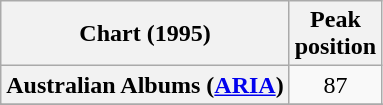<table class="wikitable plainrowheaders sortable">
<tr>
<th>Chart (1995)</th>
<th>Peak<br>position</th>
</tr>
<tr>
<th scope="row">Australian Albums (<a href='#'>ARIA</a>)</th>
<td align="center">87</td>
</tr>
<tr>
</tr>
<tr>
</tr>
<tr>
</tr>
<tr>
</tr>
</table>
